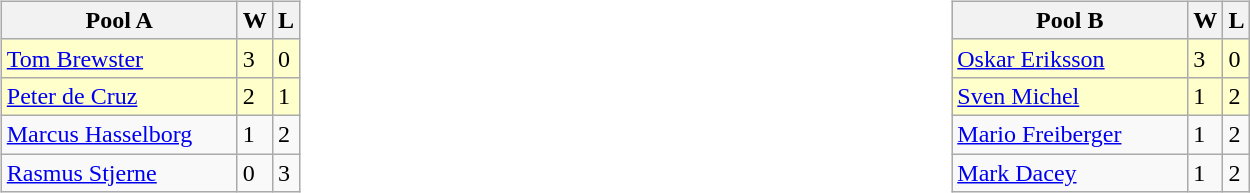<table table>
<tr>
<td valign=top width=10%><br><table class=wikitable>
<tr>
<th width=150>Pool A</th>
<th>W</th>
<th>L</th>
</tr>
<tr bgcolor=#ffffcc>
<td> <a href='#'>Tom Brewster</a></td>
<td>3</td>
<td>0</td>
</tr>
<tr bgcolor=#ffffcc>
<td> <a href='#'>Peter de Cruz</a></td>
<td>2</td>
<td>1</td>
</tr>
<tr>
<td> <a href='#'>Marcus Hasselborg</a></td>
<td>1</td>
<td>2</td>
</tr>
<tr>
<td> <a href='#'>Rasmus Stjerne</a></td>
<td>0</td>
<td>3</td>
</tr>
</table>
</td>
<td valign=top width=10%><br><table class=wikitable>
<tr>
<th width=150>Pool B</th>
<th>W</th>
<th>L</th>
</tr>
<tr bgcolor=#ffffcc>
<td> <a href='#'>Oskar Eriksson</a></td>
<td>3</td>
<td>0</td>
</tr>
<tr bgcolor=#ffffcc>
<td> <a href='#'>Sven Michel</a></td>
<td>1</td>
<td>2</td>
</tr>
<tr>
<td> <a href='#'>Mario Freiberger</a></td>
<td>1</td>
<td>2</td>
</tr>
<tr>
<td> <a href='#'>Mark Dacey</a></td>
<td>1</td>
<td>2</td>
</tr>
</table>
</td>
</tr>
</table>
